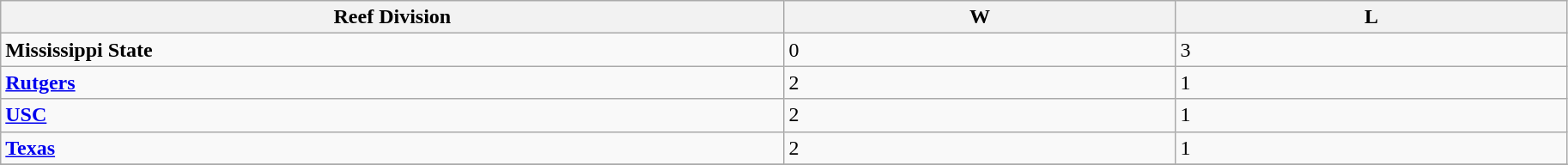<table class="wikitable">
<tr>
<th bgcolor="#DDDDFF" width="10%">Reef Division</th>
<th bgcolor="#DDDDFF" width="5%">W</th>
<th bgcolor="#DDDDFF" width="5%">L</th>
</tr>
<tr>
<td><strong>Mississippi State</strong></td>
<td>0</td>
<td>3</td>
</tr>
<tr>
<td><strong><a href='#'>Rutgers</a></strong></td>
<td>2</td>
<td>1</td>
</tr>
<tr>
<td><strong><a href='#'>USC</a></strong></td>
<td>2</td>
<td>1</td>
</tr>
<tr>
<td><strong><a href='#'>Texas</a></strong></td>
<td>2</td>
<td>1</td>
</tr>
<tr>
</tr>
</table>
